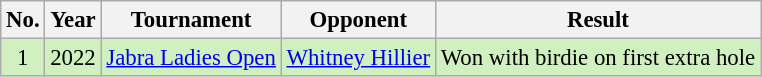<table class="wikitable" style="font-size:95%;">
<tr>
<th>No.</th>
<th>Year</th>
<th>Tournament</th>
<th>Opponent</th>
<th>Result</th>
</tr>
<tr style="background:#D0F0C0;">
<td align=center>1</td>
<td>2022</td>
<td><a href='#'>Jabra Ladies Open</a></td>
<td> <a href='#'>Whitney Hillier</a></td>
<td>Won with birdie on first extra hole</td>
</tr>
</table>
